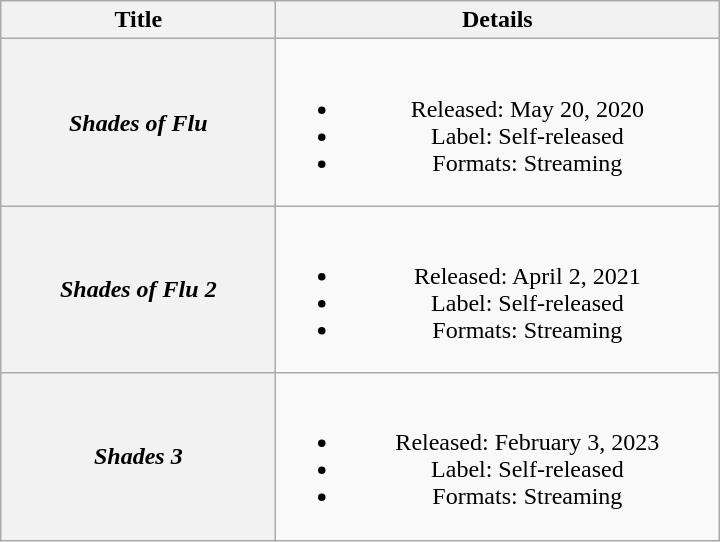<table class="wikitable plainrowheaders" style="text-align:center;">
<tr>
<th scope="col" style="width:11em;">Title</th>
<th scope="col" style="width:18em;">Details</th>
</tr>
<tr>
<th scope="row"><em>Shades of Flu</em></th>
<td><br><ul><li>Released: May 20, 2020</li><li>Label: Self-released</li><li>Formats: Streaming</li></ul></td>
</tr>
<tr>
<th scope="row"><em>Shades of Flu 2</em></th>
<td><br><ul><li>Released: April 2, 2021</li><li>Label: Self-released</li><li>Formats: Streaming</li></ul></td>
</tr>
<tr>
<th scope="row"><em>Shades 3</em></th>
<td><br><ul><li>Released: February 3, 2023</li><li>Label: Self-released</li><li>Formats: Streaming</li></ul></td>
</tr>
</table>
